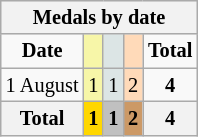<table class="wikitable" style="font-size:85%">
<tr bgcolor="#efefef">
<th colspan=6>Medals by date</th>
</tr>
<tr align=center>
<td><strong>Date</strong></td>
<td bgcolor=#f7f6a8></td>
<td bgcolor=#dce5e5></td>
<td bgcolor=#ffdab9></td>
<td><strong>Total</strong></td>
</tr>
<tr align=center>
<td>1 August</td>
<td style="background:#F7F6A8;">1</td>
<td style="background:#DCE5E5;">1</td>
<td style="background:#FFDAB9;">2</td>
<td><strong>4</strong></td>
</tr>
<tr align=center>
<th><strong>Total</strong></th>
<th style="background:gold;"><strong>1</strong></th>
<th style="background:silver;"><strong>1</strong></th>
<th style="background:#c96;"><strong>2</strong></th>
<th>4</th>
</tr>
</table>
